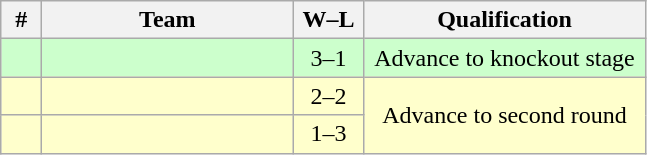<table class=wikitable style="text-align:center;">
<tr>
<th width=20px>#</th>
<th width=160px>Team</th>
<th width=40px>W–L</th>
<th width=180px>Qualification</th>
</tr>
<tr bgcolor=#CCFFCC>
<td></td>
<td align=left></td>
<td>3–1</td>
<td>Advance to knockout stage</td>
</tr>
<tr bgcolor=#FFFFCC>
<td></td>
<td align=left></td>
<td>2–2</td>
<td rowspan=2>Advance to second round</td>
</tr>
<tr bgcolor=#FFFFCC>
<td></td>
<td align=left></td>
<td>1–3</td>
</tr>
</table>
